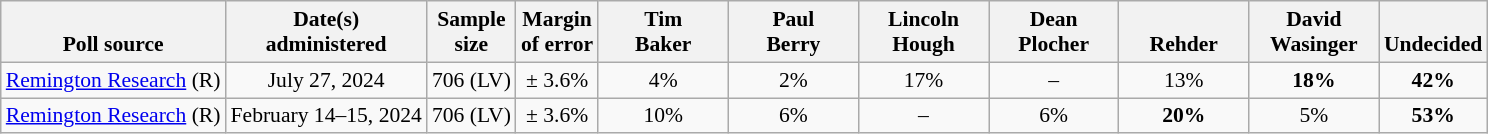<table class="wikitable" style="font-size:90%;text-align:center;">
<tr valign=bottom>
<th>Poll source</th>
<th>Date(s)<br>administered</th>
<th>Sample<br>size</th>
<th>Margin<br>of error</th>
<th style="width:80px;">Tim<br>Baker</th>
<th style="width:80px;">Paul<br>Berry</th>
<th style="width:80px;">Lincoln<br>Hough</th>
<th style="width:80px;">Dean<br>Plocher</th>
<th style="width:80px;"><br>Rehder</th>
<th style="width:80px;">David<br>Wasinger</th>
<th>Undecided</th>
</tr>
<tr>
<td style="text-align:left;"><a href='#'>Remington Research</a> (R)</td>
<td>July 27, 2024</td>
<td>706 (LV)</td>
<td>± 3.6%</td>
<td>4%</td>
<td>2%</td>
<td>17%</td>
<td>–</td>
<td>13%</td>
<td><strong>18%</strong></td>
<td><strong>42%</strong></td>
</tr>
<tr>
<td style="text-align:left;"><a href='#'>Remington Research</a> (R)</td>
<td>February 14–15, 2024</td>
<td>706 (LV)</td>
<td>± 3.6%</td>
<td>10%</td>
<td>6%</td>
<td>–</td>
<td>6%</td>
<td><strong>20%</strong></td>
<td>5%</td>
<td><strong>53%</strong></td>
</tr>
</table>
